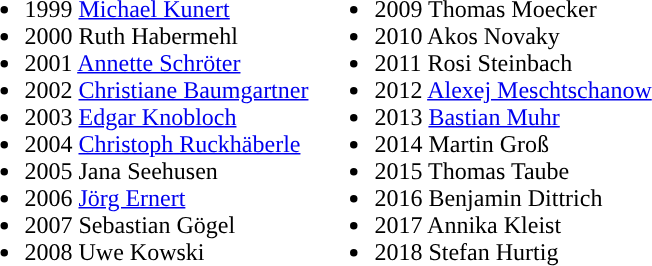<table style="float: left;">
<tr>
<td colspan="2"></td>
<td valign="top"><br><ul><li>1999 <a href='#'>Michael Kunert</a></li><li>2000 Ruth Habermehl</li><li>2001 <a href='#'>Annette Schröter</a></li><li>2002 <a href='#'>Christiane Baumgartner</a></li><li>2003 <a href='#'>Edgar Knobloch</a></li><li>2004 <a href='#'>Christoph Ruckhäberle</a></li><li>2005 Jana Seehusen</li><li>2006 <a href='#'>Jörg Ernert</a></li><li>2007 Sebastian Gögel</li><li>2008 Uwe Kowski</li></ul></td>
<td valign="top"><br><ul><li>2009 Thomas Moecker</li><li>2010 Akos Novaky</li><li>2011 Rosi Steinbach</li><li>2012 <a href='#'>Alexej Meschtschanow</a></li><li>2013 <a href='#'>Bastian Muhr</a></li><li>2014 Martin Groß</li><li>2015 Thomas Taube</li><li>2016 Benjamin Dittrich</li><li>2017 Annika Kleist</li><li>2018 Stefan Hurtig</li></ul></td>
</tr>
</table>
